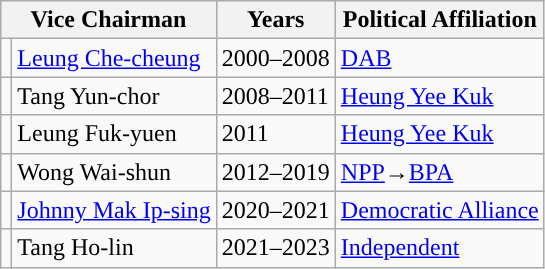<table class="wikitable">
<tr>
<th colspan=2>Vice Chairman</th>
<th>Years</th>
<th>Political Affiliation</th>
</tr>
<tr>
<td style="color:inherit;background:"></td>
<td><a href='#'>Leung Che-cheung</a></td>
<td>2000–2008</td>
<td><a href='#'>DAB</a></td>
</tr>
<tr>
<td style="color:inherit;background:"></td>
<td>Tang Yun-chor</td>
<td>2008–2011</td>
<td><a href='#'>Heung Yee Kuk</a></td>
</tr>
<tr>
<td style="color:inherit;background:"></td>
<td>Leung Fuk-yuen</td>
<td>2011</td>
<td><a href='#'>Heung Yee Kuk</a></td>
</tr>
<tr>
<td style="color:inherit;background:"></td>
<td>Wong Wai-shun</td>
<td>2012–2019</td>
<td><a href='#'>NPP</a>→<a href='#'>BPA</a></td>
</tr>
<tr>
<td style="color:inherit;background:"></td>
<td><a href='#'>Johnny Mak Ip-sing</a></td>
<td>2020–2021</td>
<td><a href='#'>Democratic Alliance</a></td>
</tr>
<tr>
<td style="color:inherit;background:"></td>
<td>Tang Ho-lin</td>
<td>2021–2023</td>
<td><a href='#'>Independent</a></td>
</tr>
</table>
